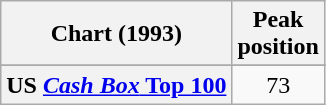<table class="wikitable sortable plainrowheaders" style="text-align:center">
<tr>
<th scope="col">Chart (1993)</th>
<th scope="col">Peak<br>position</th>
</tr>
<tr>
</tr>
<tr>
</tr>
<tr>
</tr>
<tr>
</tr>
<tr>
<th scope="row">US <a href='#'><em>Cash Box</em> Top 100</a></th>
<td align="center">73</td>
</tr>
</table>
